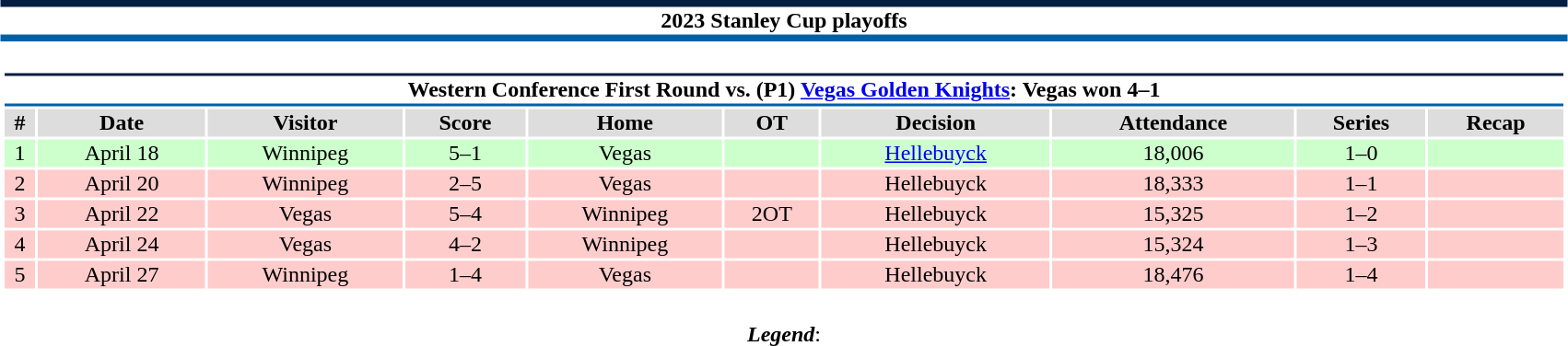<table class="toccolours" style="width:90%; clear:both; margin:1.5em auto; text-align:center;">
<tr>
<th colspan=10 style="background:#FFFFFF; border-top:#041E41 5px solid; border-bottom:#0060A5 5px solid;">2023 Stanley Cup playoffs</th>
</tr>
<tr>
<td colspan=10><br><table class="toccolours collapsible collapsed" style="width:100%;">
<tr>
<th colspan=10 style="background:#FFFFFF; border-top:#041E41 2px solid; border-bottom:#0060A5 2px solid;">Western Conference First Round vs. (P1) <a href='#'>Vegas Golden Knights</a>: Vegas won 4–1</th>
</tr>
<tr style="background:#ddd;">
<th>#</th>
<th>Date</th>
<th>Visitor</th>
<th>Score</th>
<th>Home</th>
<th>OT</th>
<th>Decision</th>
<th>Attendance</th>
<th>Series</th>
<th>Recap</th>
</tr>
<tr style="background:#cfc;">
<td>1</td>
<td>April 18</td>
<td>Winnipeg</td>
<td>5–1</td>
<td>Vegas</td>
<td></td>
<td><a href='#'>Hellebuyck</a></td>
<td>18,006</td>
<td>1–0</td>
<td></td>
</tr>
<tr style="background:#fcc;">
<td>2</td>
<td>April 20</td>
<td>Winnipeg</td>
<td>2–5</td>
<td>Vegas</td>
<td></td>
<td>Hellebuyck</td>
<td>18,333</td>
<td>1–1</td>
<td></td>
</tr>
<tr style="background:#fcc;">
<td>3</td>
<td>April 22</td>
<td>Vegas</td>
<td>5–4</td>
<td>Winnipeg</td>
<td>2OT</td>
<td>Hellebuyck</td>
<td>15,325</td>
<td>1–2</td>
<td></td>
</tr>
<tr style="background:#fcc;">
<td>4</td>
<td>April 24</td>
<td>Vegas</td>
<td>4–2</td>
<td>Winnipeg</td>
<td></td>
<td>Hellebuyck</td>
<td>15,324</td>
<td>1–3</td>
<td></td>
</tr>
<tr style="background:#fcc;">
<td>5</td>
<td>April 27</td>
<td>Winnipeg</td>
<td>1–4</td>
<td>Vegas</td>
<td></td>
<td>Hellebuyck</td>
<td>18,476</td>
<td>1–4</td>
<td></td>
</tr>
</table>
</td>
</tr>
<tr>
<td colspan="10" style="text-align:center;"><br><strong><em>Legend</em></strong>:

</td>
</tr>
</table>
